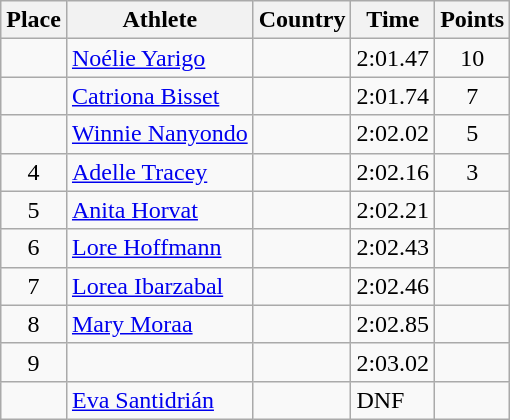<table class="wikitable">
<tr>
<th>Place</th>
<th>Athlete</th>
<th>Country</th>
<th>Time</th>
<th>Points</th>
</tr>
<tr>
<td align=center></td>
<td><a href='#'>Noélie Yarigo</a></td>
<td></td>
<td>2:01.47</td>
<td align=center>10</td>
</tr>
<tr>
<td align=center></td>
<td><a href='#'>Catriona Bisset</a></td>
<td></td>
<td>2:01.74</td>
<td align=center>7</td>
</tr>
<tr>
<td align=center></td>
<td><a href='#'>Winnie Nanyondo</a></td>
<td></td>
<td>2:02.02</td>
<td align=center>5</td>
</tr>
<tr>
<td align=center>4</td>
<td><a href='#'>Adelle Tracey</a></td>
<td></td>
<td>2:02.16</td>
<td align=center>3</td>
</tr>
<tr>
<td align=center>5</td>
<td><a href='#'>Anita Horvat</a></td>
<td></td>
<td>2:02.21</td>
<td align=center></td>
</tr>
<tr>
<td align=center>6</td>
<td><a href='#'>Lore Hoffmann</a></td>
<td></td>
<td>2:02.43</td>
<td align=center></td>
</tr>
<tr>
<td align=center>7</td>
<td><a href='#'>Lorea Ibarzabal</a></td>
<td></td>
<td>2:02.46</td>
<td align=center></td>
</tr>
<tr>
<td align=center>8</td>
<td><a href='#'>Mary Moraa</a></td>
<td></td>
<td>2:02.85</td>
<td align=center></td>
</tr>
<tr>
<td align=center>9</td>
<td></td>
<td></td>
<td>2:03.02</td>
<td align=center></td>
</tr>
<tr>
<td align=center></td>
<td><a href='#'>Eva Santidrián</a></td>
<td></td>
<td>DNF</td>
<td align=center></td>
</tr>
</table>
